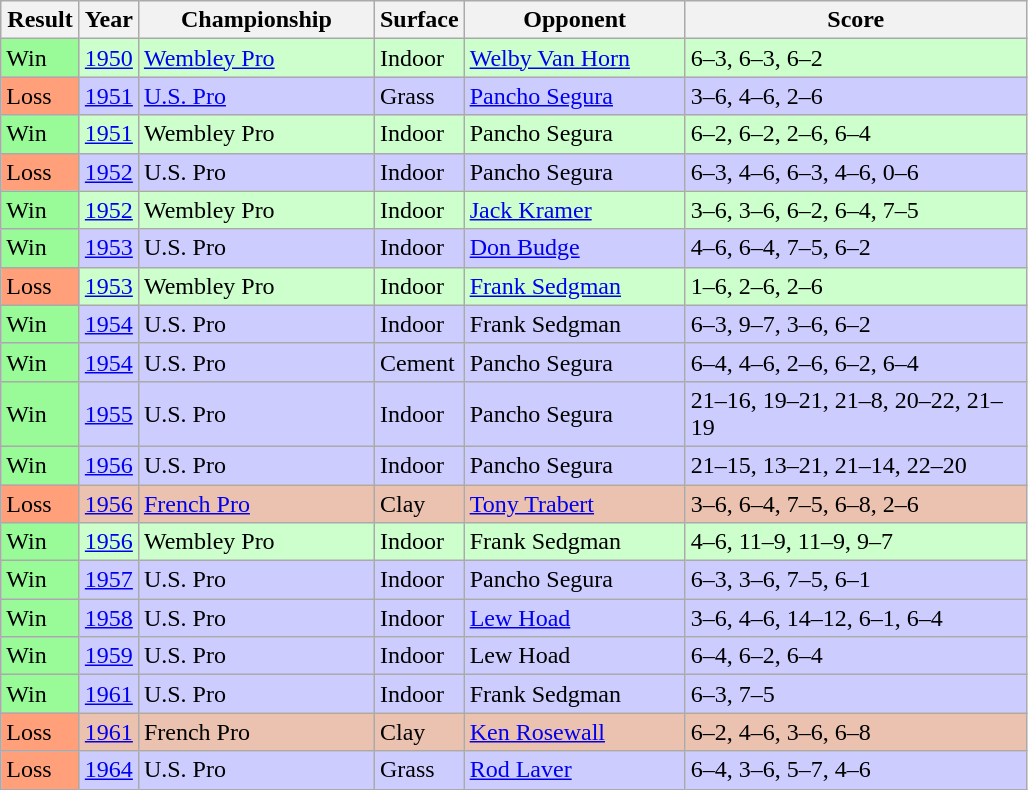<table class="sortable wikitable">
<tr>
<th style="width:45px">Result</th>
<th style="width:30px">Year</th>
<th style="width:150px">Championship</th>
<th style="width:50px">Surface</th>
<th style="width:140px">Opponent</th>
<th style="width:220px" class="unsortable">Score</th>
</tr>
<tr style="background:#cfc;">
<td style="background:#98fb98;">Win</td>
<td><a href='#'>1950</a></td>
<td><a href='#'>Wembley Pro</a></td>
<td>Indoor</td>
<td> <a href='#'>Welby Van Horn</a></td>
<td>6–3, 6–3, 6–2</td>
</tr>
<tr style="background:#ccf;">
<td style="background:#ffa07a;">Loss</td>
<td><a href='#'>1951</a></td>
<td><a href='#'>U.S. Pro</a></td>
<td>Grass</td>
<td> <a href='#'>Pancho Segura</a></td>
<td>3–6, 4–6, 2–6</td>
</tr>
<tr style="background:#cfc;">
<td style="background:#98fb98;">Win</td>
<td><a href='#'>1951</a></td>
<td>Wembley Pro</td>
<td>Indoor</td>
<td> Pancho Segura</td>
<td>6–2, 6–2, 2–6, 6–4</td>
</tr>
<tr style="background:#ccf;">
<td style="background:#ffa07a;">Loss</td>
<td><a href='#'>1952</a></td>
<td>U.S. Pro</td>
<td>Indoor</td>
<td> Pancho Segura</td>
<td>6–3, 4–6, 6–3, 4–6, 0–6</td>
</tr>
<tr style="background:#cfc;">
<td style="background:#98fb98;">Win</td>
<td><a href='#'>1952</a></td>
<td>Wembley Pro</td>
<td>Indoor</td>
<td> <a href='#'>Jack Kramer</a></td>
<td>3–6, 3–6, 6–2, 6–4, 7–5</td>
</tr>
<tr style="background:#ccf;">
<td style="background:#98fb98;">Win</td>
<td><a href='#'>1953</a></td>
<td>U.S. Pro</td>
<td>Indoor</td>
<td> <a href='#'>Don Budge</a></td>
<td>4–6, 6–4, 7–5, 6–2</td>
</tr>
<tr style="background:#cfc;">
<td style="background:#ffa07a;">Loss</td>
<td><a href='#'>1953</a></td>
<td>Wembley Pro</td>
<td>Indoor</td>
<td> <a href='#'>Frank Sedgman</a></td>
<td>1–6, 2–6, 2–6</td>
</tr>
<tr style="background:#ccf;">
<td style="background:#98fb98;">Win</td>
<td><a href='#'>1954</a></td>
<td>U.S. Pro</td>
<td>Indoor</td>
<td> Frank Sedgman</td>
<td>6–3, 9–7, 3–6, 6–2</td>
</tr>
<tr style="background:#ccf;">
<td style="background:#98fb98;">Win</td>
<td><a href='#'>1954</a></td>
<td>U.S. Pro</td>
<td>Cement</td>
<td> Pancho Segura</td>
<td>6–4, 4–6, 2–6, 6–2, 6–4</td>
</tr>
<tr style="background:#ccf;">
<td style="background:#98fb98;">Win</td>
<td><a href='#'>1955</a></td>
<td>U.S. Pro</td>
<td>Indoor</td>
<td> Pancho Segura</td>
<td>21–16, 19–21, 21–8, 20–22, 21–19</td>
</tr>
<tr style="background:#ccf;">
<td style="background:#98fb98;">Win</td>
<td><a href='#'>1956</a></td>
<td>U.S. Pro</td>
<td>Indoor</td>
<td> Pancho Segura</td>
<td>21–15, 13–21, 21–14, 22–20</td>
</tr>
<tr style="background:#ebc2af;">
<td style="background:#ffa07a;">Loss</td>
<td><a href='#'>1956</a></td>
<td><a href='#'>French Pro</a></td>
<td>Clay</td>
<td> <a href='#'>Tony Trabert</a></td>
<td>3–6, 6–4, 7–5, 6–8, 2–6</td>
</tr>
<tr style="background:#cfc;">
<td style="background:#98fb98;">Win</td>
<td><a href='#'>1956</a></td>
<td>Wembley Pro</td>
<td>Indoor</td>
<td> Frank Sedgman</td>
<td>4–6, 11–9, 11–9, 9–7</td>
</tr>
<tr style="background:#ccf;">
<td style="background:#98fb98;">Win</td>
<td><a href='#'>1957</a></td>
<td>U.S. Pro</td>
<td>Indoor</td>
<td> Pancho Segura</td>
<td>6–3, 3–6, 7–5, 6–1</td>
</tr>
<tr style="background:#ccf;">
<td style="background:#98fb98;">Win</td>
<td><a href='#'>1958</a></td>
<td>U.S. Pro</td>
<td>Indoor</td>
<td> <a href='#'>Lew Hoad</a></td>
<td>3–6, 4–6, 14–12, 6–1, 6–4</td>
</tr>
<tr style="background:#ccf;">
<td style="background:#98fb98;">Win</td>
<td><a href='#'>1959</a></td>
<td>U.S. Pro</td>
<td>Indoor</td>
<td> Lew Hoad</td>
<td>6–4, 6–2, 6–4</td>
</tr>
<tr style="background:#ccf;">
<td style="background:#98fb98;">Win</td>
<td><a href='#'>1961</a></td>
<td>U.S. Pro</td>
<td>Indoor</td>
<td> Frank Sedgman</td>
<td>6–3, 7–5</td>
</tr>
<tr style="background:#ebc2af;">
<td style="background:#ffa07a;">Loss</td>
<td><a href='#'>1961</a></td>
<td>French Pro</td>
<td>Clay</td>
<td> <a href='#'>Ken Rosewall</a></td>
<td>6–2, 4–6, 3–6, 6–8</td>
</tr>
<tr style="background:#ccf;">
<td style="background:#ffa07a;">Loss</td>
<td><a href='#'>1964</a></td>
<td>U.S. Pro</td>
<td>Grass</td>
<td> <a href='#'>Rod Laver</a></td>
<td>6–4, 3–6, 5–7, 4–6</td>
</tr>
</table>
